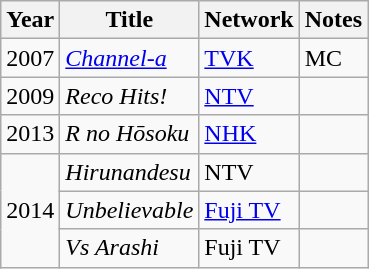<table class="wikitable">
<tr>
<th>Year</th>
<th>Title</th>
<th>Network</th>
<th>Notes</th>
</tr>
<tr>
<td>2007</td>
<td><em><a href='#'>Channel-a</a></em></td>
<td><a href='#'>TVK</a></td>
<td>MC</td>
</tr>
<tr>
<td>2009</td>
<td><em>Reco Hits!</em></td>
<td><a href='#'>NTV</a></td>
<td></td>
</tr>
<tr>
<td>2013</td>
<td><em>R no Hōsoku</em></td>
<td><a href='#'>NHK</a></td>
<td></td>
</tr>
<tr>
<td rowspan="3">2014</td>
<td><em>Hirunandesu</em></td>
<td>NTV</td>
<td></td>
</tr>
<tr>
<td><em>Unbelievable</em></td>
<td><a href='#'>Fuji TV</a></td>
<td></td>
</tr>
<tr>
<td><em>Vs Arashi</em></td>
<td>Fuji TV</td>
<td></td>
</tr>
</table>
